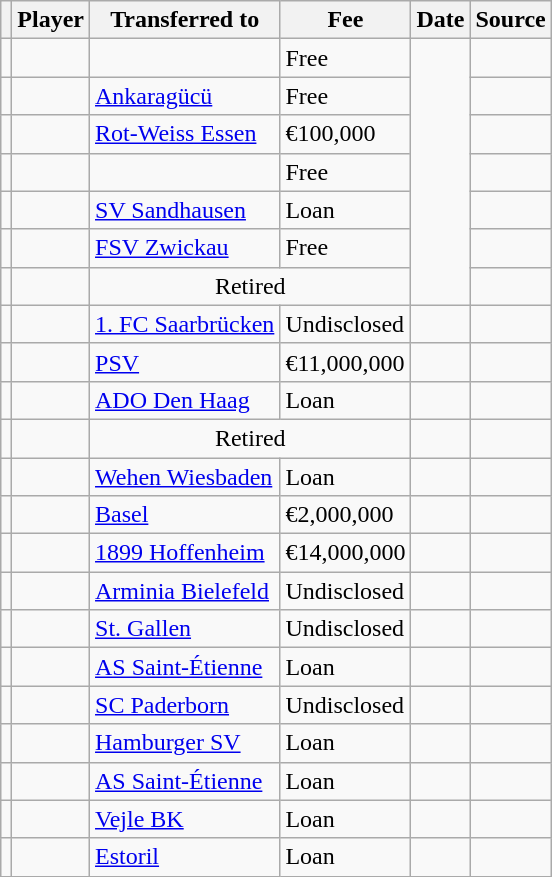<table class="wikitable plainrowheaders sortable">
<tr>
<th></th>
<th scope="col">Player</th>
<th>Transferred to</th>
<th style="width: 65px;">Fee</th>
<th scope="col">Date</th>
<th scope="col">Source</th>
</tr>
<tr>
<td align=center></td>
<td></td>
<td></td>
<td>Free</td>
<td rowspan=7></td>
<td></td>
</tr>
<tr>
<td align=center></td>
<td></td>
<td> <a href='#'>Ankaragücü</a></td>
<td>Free</td>
<td></td>
</tr>
<tr>
<td align=center></td>
<td></td>
<td> <a href='#'>Rot-Weiss Essen</a></td>
<td>€100,000</td>
<td></td>
</tr>
<tr>
<td align=center></td>
<td></td>
<td></td>
<td>Free</td>
<td></td>
</tr>
<tr>
<td align=center></td>
<td></td>
<td> <a href='#'>SV Sandhausen</a></td>
<td>Loan</td>
<td></td>
</tr>
<tr>
<td align=center></td>
<td></td>
<td> <a href='#'>FSV Zwickau</a></td>
<td>Free</td>
<td></td>
</tr>
<tr>
<td align=center></td>
<td></td>
<td colspan=2 align=center>Retired</td>
<td></td>
</tr>
<tr>
<td align=center></td>
<td></td>
<td> <a href='#'>1. FC Saarbrücken</a></td>
<td>Undisclosed</td>
<td></td>
<td></td>
</tr>
<tr>
<td align=center></td>
<td></td>
<td> <a href='#'>PSV</a></td>
<td>€11,000,000</td>
<td></td>
<td></td>
</tr>
<tr>
<td align=center></td>
<td></td>
<td> <a href='#'>ADO Den Haag</a></td>
<td>Loan</td>
<td></td>
<td></td>
</tr>
<tr>
<td align=center></td>
<td></td>
<td colspan=2 align=center>Retired</td>
<td></td>
<td></td>
</tr>
<tr>
<td align=center></td>
<td></td>
<td> <a href='#'>Wehen Wiesbaden</a></td>
<td>Loan</td>
<td></td>
<td></td>
</tr>
<tr>
<td align=center></td>
<td></td>
<td> <a href='#'>Basel</a></td>
<td>€2,000,000</td>
<td></td>
<td></td>
</tr>
<tr>
<td align=center></td>
<td></td>
<td> <a href='#'>1899 Hoffenheim</a></td>
<td>€14,000,000</td>
<td></td>
<td></td>
</tr>
<tr>
<td align=center></td>
<td></td>
<td> <a href='#'>Arminia Bielefeld</a></td>
<td>Undisclosed</td>
<td></td>
<td></td>
</tr>
<tr>
<td align=center></td>
<td></td>
<td> <a href='#'>St. Gallen</a></td>
<td>Undisclosed</td>
<td></td>
<td></td>
</tr>
<tr>
<td align=center></td>
<td></td>
<td> <a href='#'>AS Saint-Étienne</a></td>
<td>Loan</td>
<td></td>
<td></td>
</tr>
<tr>
<td align=center></td>
<td></td>
<td> <a href='#'>SC Paderborn</a></td>
<td>Undisclosed</td>
<td></td>
<td></td>
</tr>
<tr>
<td align=center></td>
<td></td>
<td> <a href='#'>Hamburger SV</a></td>
<td>Loan</td>
<td></td>
<td></td>
</tr>
<tr>
<td align=center></td>
<td></td>
<td> <a href='#'>AS Saint-Étienne</a></td>
<td>Loan</td>
<td></td>
<td></td>
</tr>
<tr>
<td align=center></td>
<td></td>
<td> <a href='#'>Vejle BK</a></td>
<td>Loan</td>
<td></td>
<td></td>
</tr>
<tr>
<td align=center></td>
<td></td>
<td> <a href='#'>Estoril</a></td>
<td>Loan</td>
<td></td>
<td></td>
</tr>
</table>
